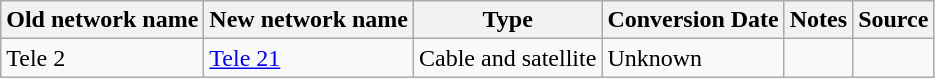<table class="wikitable">
<tr>
<th>Old network name</th>
<th>New network name</th>
<th>Type</th>
<th>Conversion Date</th>
<th>Notes</th>
<th>Source</th>
</tr>
<tr>
<td>Tele 2</td>
<td><a href='#'>Tele 21</a></td>
<td>Cable and satellite</td>
<td>Unknown</td>
<td></td>
<td></td>
</tr>
</table>
